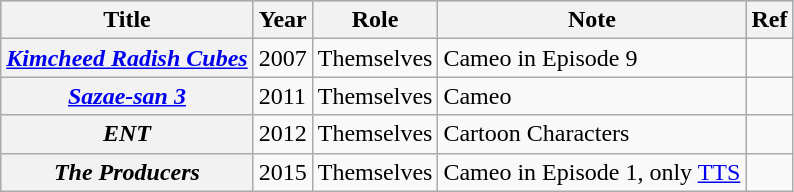<table class="wikitable plainrowheaders">
<tr style="background:#b0c4de; text-align:center;">
<th>Title</th>
<th>Year</th>
<th>Role</th>
<th>Note</th>
<th>Ref</th>
</tr>
<tr>
<th scope="row"><em><a href='#'>Kimcheed Radish Cubes</a></em></th>
<td>2007</td>
<td>Themselves</td>
<td>Cameo in Episode 9</td>
<td></td>
</tr>
<tr>
<th scope="row"><em><a href='#'>Sazae-san 3</a></em></th>
<td>2011</td>
<td>Themselves</td>
<td>Cameo</td>
<td></td>
</tr>
<tr>
<th scope="row"><em>ENT</em></th>
<td>2012</td>
<td>Themselves</td>
<td>Cartoon Characters</td>
<td></td>
</tr>
<tr>
<th scope="row"><em>The Producers</em></th>
<td>2015</td>
<td>Themselves</td>
<td>Cameo in Episode 1, only <a href='#'>TTS</a></td>
<td></td>
</tr>
</table>
